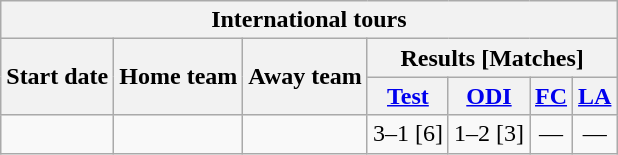<table class="wikitable">
<tr>
<th colspan="7">International tours</th>
</tr>
<tr>
<th rowspan="2">Start date</th>
<th rowspan="2">Home team</th>
<th rowspan="2">Away team</th>
<th colspan="4">Results [Matches]</th>
</tr>
<tr>
<th><a href='#'>Test</a></th>
<th><a href='#'>ODI</a></th>
<th><a href='#'>FC</a></th>
<th><a href='#'>LA</a></th>
</tr>
<tr>
<td><a href='#'></a></td>
<td></td>
<td></td>
<td>3–1 [6]</td>
<td>1–2 [3]</td>
<td ; style="text-align:center">—</td>
<td ; style="text-align:center">—</td>
</tr>
</table>
